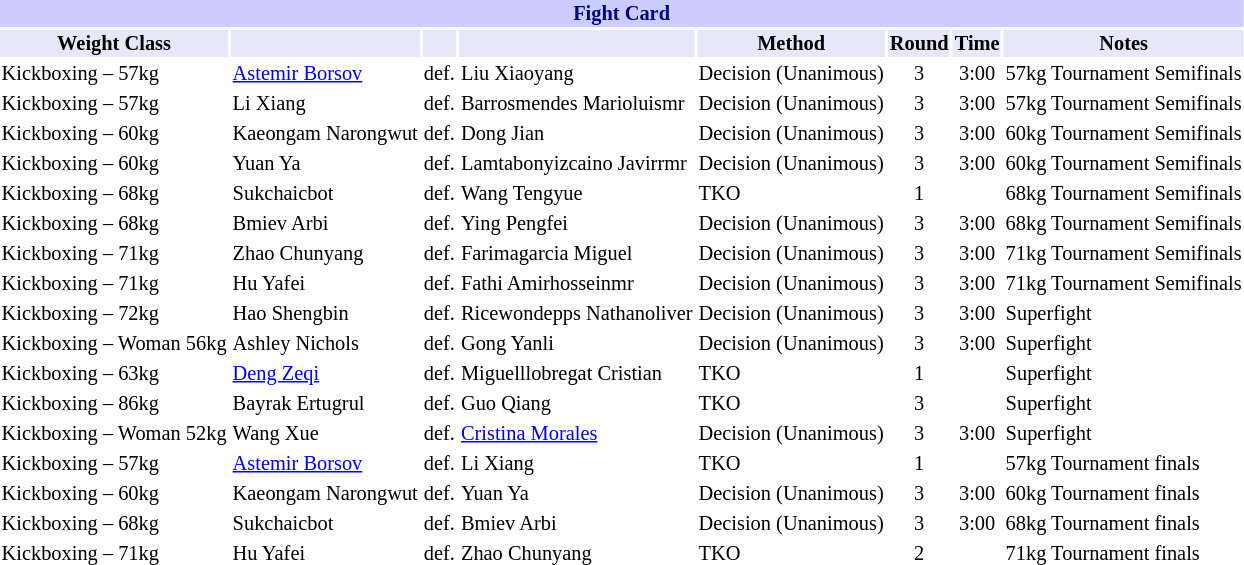<table class="toccolours" style="font-size: 85%;">
<tr>
<th colspan="8" style="background-color: #ccf; color: #000080; text-align: center;"><strong>Fight Card</strong></th>
</tr>
<tr>
<th colspan="1" style="background-color: #E6E8FA; color: #000000; text-align: center;">Weight Class</th>
<th colspan="1" style="background-color: #E6E8FA; color: #000000; text-align: center;"></th>
<th colspan="1" style="background-color: #E6E8FA; color: #000000; text-align: center;"></th>
<th colspan="1" style="background-color: #E6E8FA; color: #000000; text-align: center;"></th>
<th colspan="1" style="background-color: #E6E8FA; color: #000000; text-align: center;">Method</th>
<th colspan="1" style="background-color: #E6E8FA; color: #000000; text-align: center;">Round</th>
<th colspan="1" style="background-color: #E6E8FA; color: #000000; text-align: center;">Time</th>
<th colspan="1" style="background-color: #E6E8FA; color: #000000; text-align: center;">Notes</th>
</tr>
<tr>
<td>Kickboxing – 57kg</td>
<td> <a href='#'>Astemir Borsov</a></td>
<td align=center>def.</td>
<td> Liu Xiaoyang</td>
<td>Decision (Unanimous)</td>
<td align=center>3</td>
<td align=center>3:00</td>
<td>57kg Tournament Semifinals</td>
</tr>
<tr>
<td>Kickboxing – 57kg</td>
<td> Li Xiang</td>
<td align=center>def.</td>
<td> Barrosmendes Marioluismr</td>
<td>Decision (Unanimous)</td>
<td align=center>3</td>
<td align=center>3:00</td>
<td>57kg Tournament Semifinals</td>
</tr>
<tr>
<td>Kickboxing – 60kg</td>
<td> Kaeongam Narongwut</td>
<td align=center>def.</td>
<td> Dong Jian</td>
<td>Decision (Unanimous)</td>
<td align=center>3</td>
<td align=center>3:00</td>
<td>60kg Tournament Semifinals</td>
</tr>
<tr>
<td>Kickboxing – 60kg</td>
<td> Yuan Ya</td>
<td align=center>def.</td>
<td> Lamtabonyizcaino Javirrmr</td>
<td>Decision (Unanimous)</td>
<td align=center>3</td>
<td align=center>3:00</td>
<td>60kg Tournament Semifinals</td>
</tr>
<tr>
<td>Kickboxing – 68kg</td>
<td> Sukchaicbot</td>
<td align=center>def.</td>
<td> Wang Tengyue</td>
<td>TKO</td>
<td align=center>1</td>
<td align=center></td>
<td>68kg Tournament Semifinals</td>
</tr>
<tr>
<td>Kickboxing – 68kg</td>
<td> Bmiev Arbi</td>
<td align=center>def.</td>
<td> Ying Pengfei</td>
<td>Decision (Unanimous)</td>
<td align=center>3</td>
<td align=center>3:00</td>
<td>68kg Tournament Semifinals</td>
</tr>
<tr>
<td>Kickboxing – 71kg</td>
<td> Zhao Chunyang</td>
<td align=center>def.</td>
<td> Farimagarcia Miguel</td>
<td>Decision (Unanimous)</td>
<td align=center>3</td>
<td align=center>3:00</td>
<td>71kg Tournament Semifinals</td>
</tr>
<tr>
<td>Kickboxing – 71kg</td>
<td> Hu Yafei</td>
<td align=center>def.</td>
<td> Fathi Amirhosseinmr</td>
<td>Decision (Unanimous)</td>
<td align=center>3</td>
<td align=center>3:00</td>
<td>71kg Tournament Semifinals</td>
</tr>
<tr>
<td>Kickboxing – 72kg</td>
<td> Hao Shengbin</td>
<td align=center>def.</td>
<td> Ricewondepps Nathanoliver</td>
<td>Decision (Unanimous)</td>
<td align=center>3</td>
<td align=center>3:00</td>
<td>Superfight</td>
</tr>
<tr>
<td>Kickboxing – Woman 56kg</td>
<td> Ashley Nichols</td>
<td align=center>def.</td>
<td> Gong Yanli</td>
<td>Decision (Unanimous)</td>
<td align=center>3</td>
<td align=center>3:00</td>
<td>Superfight</td>
</tr>
<tr>
<td>Kickboxing – 63kg</td>
<td> <a href='#'>Deng Zeqi</a></td>
<td align=center>def.</td>
<td> Miguelllobregat Cristian</td>
<td>TKO</td>
<td align=center>1</td>
<td align=center></td>
<td>Superfight</td>
</tr>
<tr>
<td>Kickboxing – 86kg</td>
<td> Bayrak Ertugrul</td>
<td align=center>def.</td>
<td> Guo Qiang</td>
<td>TKO</td>
<td align=center>3</td>
<td align=center></td>
<td>Superfight</td>
</tr>
<tr>
<td>Kickboxing – Woman 52kg</td>
<td> Wang Xue</td>
<td align=center>def.</td>
<td> <a href='#'>Cristina Morales</a></td>
<td>Decision (Unanimous)</td>
<td align=center>3</td>
<td align=center>3:00</td>
<td>Superfight</td>
</tr>
<tr>
<td>Kickboxing – 57kg</td>
<td> <a href='#'>Astemir Borsov</a></td>
<td align=center>def.</td>
<td> Li Xiang</td>
<td>TKO</td>
<td align=center>1</td>
<td align=center></td>
<td>57kg Tournament finals</td>
</tr>
<tr>
<td>Kickboxing – 60kg</td>
<td> Kaeongam Narongwut</td>
<td align=center>def.</td>
<td> Yuan Ya</td>
<td>Decision (Unanimous)</td>
<td align=center>3</td>
<td align=center>3:00</td>
<td>60kg Tournament finals</td>
</tr>
<tr>
<td>Kickboxing – 68kg</td>
<td> Sukchaicbot</td>
<td align=center>def.</td>
<td> Bmiev Arbi</td>
<td>Decision (Unanimous)</td>
<td align=center>3</td>
<td align=center>3:00</td>
<td>68kg Tournament finals</td>
</tr>
<tr>
<td>Kickboxing – 71kg</td>
<td> Hu Yafei</td>
<td align=center>def.</td>
<td> Zhao Chunyang</td>
<td>TKO</td>
<td align=center>2</td>
<td align=center></td>
<td>71kg Tournament finals</td>
</tr>
<tr>
</tr>
</table>
